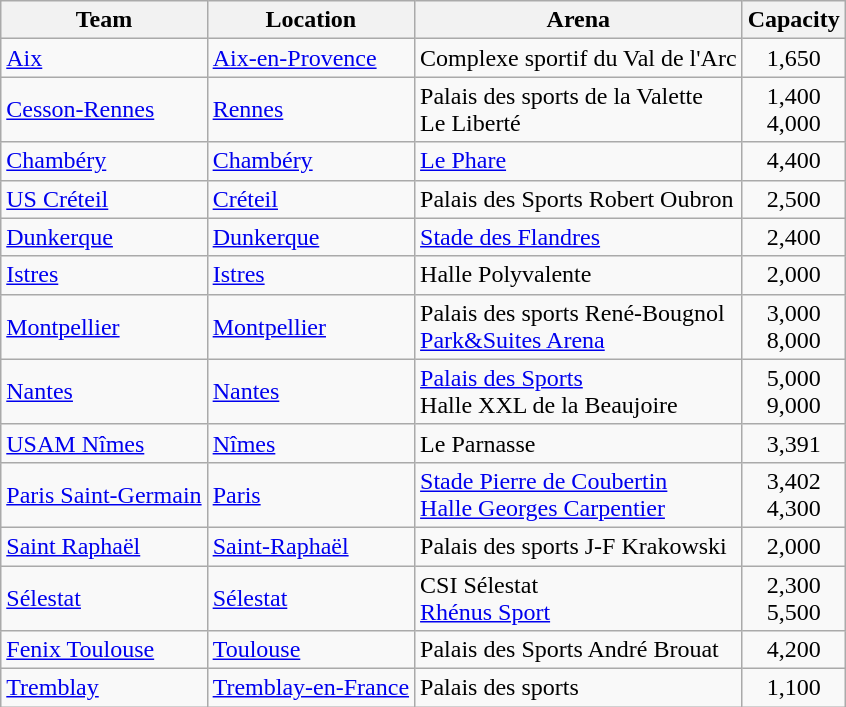<table class="wikitable sortable" style="text-align: left;">
<tr>
<th>Team</th>
<th>Location</th>
<th>Arena</th>
<th>Capacity</th>
</tr>
<tr>
<td><a href='#'>Aix</a></td>
<td><a href='#'>Aix-en-Provence</a></td>
<td>Complexe sportif du Val de l'Arc</td>
<td align="center">1,650</td>
</tr>
<tr>
<td><a href='#'>Cesson-Rennes</a></td>
<td><a href='#'>Rennes</a></td>
<td>Palais des sports de la Valette<br>Le Liberté</td>
<td align="center">1,400 <br> 4,000</td>
</tr>
<tr>
<td><a href='#'>Chambéry</a></td>
<td><a href='#'>Chambéry</a></td>
<td><a href='#'>Le Phare</a></td>
<td align="center">4,400</td>
</tr>
<tr>
<td><a href='#'>US Créteil</a></td>
<td><a href='#'>Créteil</a></td>
<td>Palais des Sports Robert Oubron</td>
<td align="center">2,500</td>
</tr>
<tr>
<td><a href='#'>Dunkerque</a></td>
<td><a href='#'>Dunkerque</a></td>
<td><a href='#'>Stade des Flandres</a></td>
<td align="center">2,400</td>
</tr>
<tr>
<td><a href='#'>Istres</a></td>
<td><a href='#'>Istres</a></td>
<td>Halle Polyvalente</td>
<td align="center">2,000</td>
</tr>
<tr>
<td><a href='#'>Montpellier</a></td>
<td><a href='#'>Montpellier</a></td>
<td>Palais des sports René-Bougnol<br><a href='#'>Park&Suites Arena</a></td>
<td align="center">3,000 <br> 8,000</td>
</tr>
<tr>
<td><a href='#'>Nantes</a></td>
<td><a href='#'>Nantes</a></td>
<td><a href='#'>Palais des Sports</a><br>Halle XXL de la Beaujoire</td>
<td align="center">5,000 <br> 9,000</td>
</tr>
<tr>
<td><a href='#'>USAM Nîmes</a></td>
<td><a href='#'>Nîmes</a></td>
<td>Le Parnasse</td>
<td align="center">3,391</td>
</tr>
<tr>
<td><a href='#'>Paris Saint-Germain</a></td>
<td><a href='#'>Paris</a></td>
<td><a href='#'>Stade Pierre de Coubertin</a><br><a href='#'>Halle Georges Carpentier</a></td>
<td align="center">3,402 <br> 4,300</td>
</tr>
<tr>
<td><a href='#'>Saint Raphaël</a></td>
<td><a href='#'>Saint-Raphaël</a></td>
<td>Palais des sports J-F Krakowski</td>
<td align="center">2,000</td>
</tr>
<tr>
<td><a href='#'>Sélestat</a></td>
<td><a href='#'>Sélestat</a></td>
<td>CSI Sélestat<br><a href='#'>Rhénus Sport</a></td>
<td align="center">2,300 <br> 5,500</td>
</tr>
<tr>
<td><a href='#'>Fenix Toulouse</a></td>
<td><a href='#'>Toulouse</a></td>
<td>Palais des Sports André Brouat</td>
<td align="center">4,200</td>
</tr>
<tr>
<td><a href='#'>Tremblay</a></td>
<td><a href='#'>Tremblay-en-France</a></td>
<td>Palais des sports</td>
<td align="center">1,100</td>
</tr>
</table>
